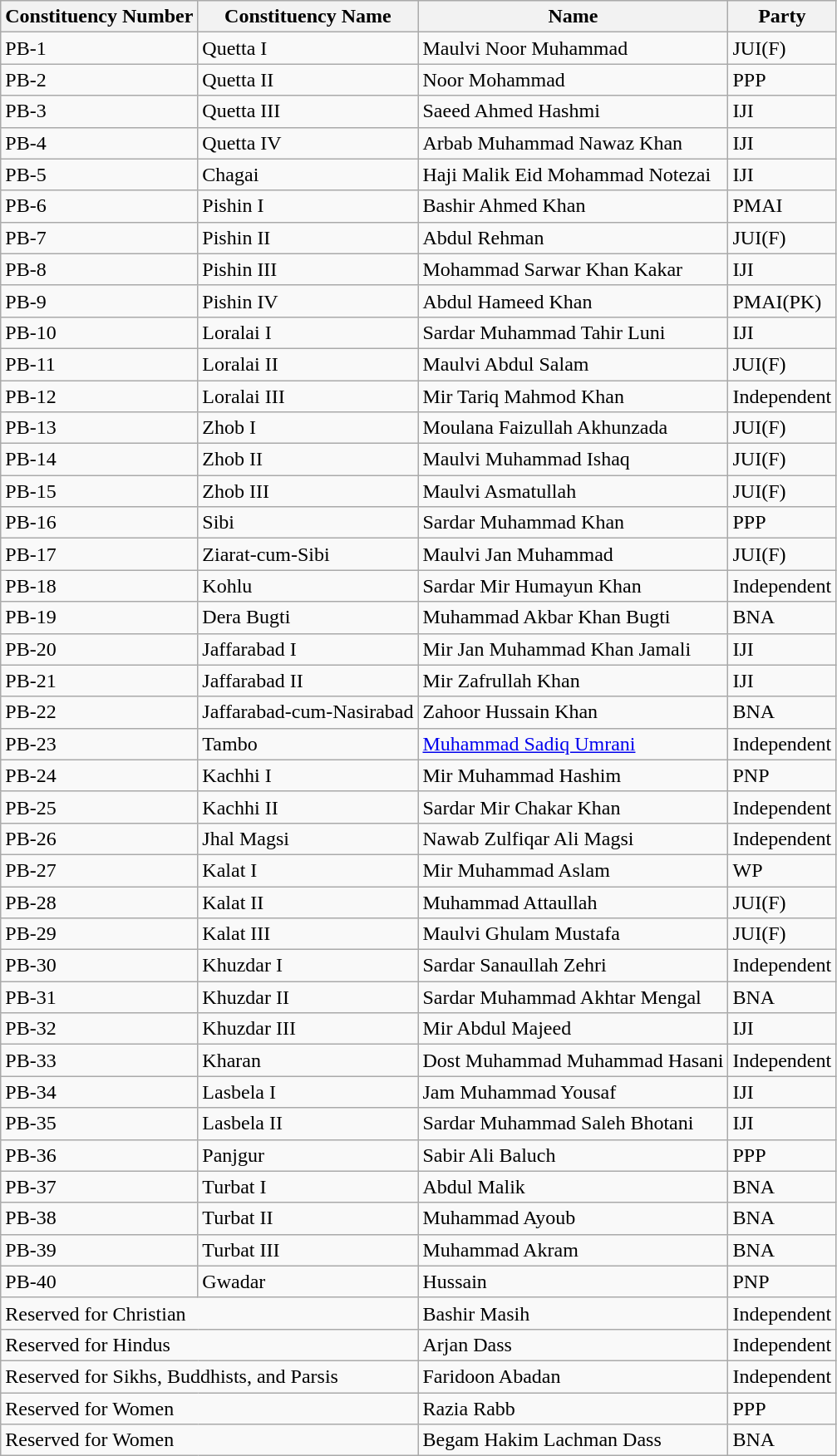<table class="wikitable">
<tr>
<th>Constituency Number</th>
<th>Constituency Name</th>
<th>Name</th>
<th>Party</th>
</tr>
<tr>
<td>PB-1</td>
<td>Quetta I</td>
<td>Maulvi Noor Muhammad</td>
<td>JUI(F)</td>
</tr>
<tr>
<td>PB-2</td>
<td>Quetta II</td>
<td>Noor Mohammad</td>
<td>PPP</td>
</tr>
<tr>
<td>PB-3</td>
<td>Quetta III</td>
<td>Saeed Ahmed Hashmi</td>
<td>IJI</td>
</tr>
<tr>
<td>PB-4</td>
<td>Quetta IV</td>
<td>Arbab Muhammad Nawaz Khan</td>
<td>IJI</td>
</tr>
<tr>
<td>PB-5</td>
<td>Chagai</td>
<td>Haji Malik Eid Mohammad Notezai</td>
<td>IJI</td>
</tr>
<tr>
<td>PB-6</td>
<td>Pishin I</td>
<td>Bashir Ahmed Khan</td>
<td>PMAI</td>
</tr>
<tr>
<td>PB-7</td>
<td>Pishin II</td>
<td>Abdul Rehman</td>
<td>JUI(F)</td>
</tr>
<tr>
<td>PB-8</td>
<td>Pishin III</td>
<td>Mohammad Sarwar Khan Kakar</td>
<td>IJI</td>
</tr>
<tr>
<td>PB-9</td>
<td>Pishin IV</td>
<td>Abdul Hameed Khan</td>
<td>PMAI(PK)</td>
</tr>
<tr>
<td>PB-10</td>
<td>Loralai I</td>
<td>Sardar Muhammad Tahir Luni</td>
<td>IJI</td>
</tr>
<tr>
<td>PB-11</td>
<td>Loralai II</td>
<td>Maulvi Abdul Salam</td>
<td>JUI(F)</td>
</tr>
<tr>
<td>PB-12</td>
<td>Loralai III</td>
<td>Mir Tariq Mahmod Khan</td>
<td>Independent</td>
</tr>
<tr>
<td>PB-13</td>
<td>Zhob I</td>
<td>Moulana Faizullah Akhunzada</td>
<td>JUI(F)</td>
</tr>
<tr>
<td>PB-14</td>
<td>Zhob II</td>
<td>Maulvi Muhammad Ishaq</td>
<td>JUI(F)</td>
</tr>
<tr>
<td>PB-15</td>
<td>Zhob III</td>
<td>Maulvi Asmatullah</td>
<td>JUI(F)</td>
</tr>
<tr>
<td>PB-16</td>
<td>Sibi</td>
<td>Sardar Muhammad Khan</td>
<td>PPP</td>
</tr>
<tr>
<td>PB-17</td>
<td>Ziarat-cum-Sibi</td>
<td>Maulvi Jan Muhammad</td>
<td>JUI(F)</td>
</tr>
<tr>
<td>PB-18</td>
<td>Kohlu</td>
<td>Sardar Mir Humayun Khan</td>
<td>Independent</td>
</tr>
<tr>
<td>PB-19</td>
<td>Dera Bugti</td>
<td>Muhammad Akbar Khan Bugti</td>
<td>BNA</td>
</tr>
<tr>
<td>PB-20</td>
<td>Jaffarabad I</td>
<td>Mir Jan Muhammad Khan Jamali</td>
<td>IJI</td>
</tr>
<tr>
<td>PB-21</td>
<td>Jaffarabad II</td>
<td>Mir Zafrullah Khan</td>
<td>IJI</td>
</tr>
<tr>
<td>PB-22</td>
<td>Jaffarabad-cum-Nasirabad</td>
<td>Zahoor Hussain Khan</td>
<td>BNA</td>
</tr>
<tr>
<td>PB-23</td>
<td>Tambo</td>
<td><a href='#'>Muhammad Sadiq Umrani</a></td>
<td>Independent</td>
</tr>
<tr>
<td>PB-24</td>
<td>Kachhi I</td>
<td>Mir Muhammad Hashim</td>
<td>PNP</td>
</tr>
<tr>
<td>PB-25</td>
<td>Kachhi II</td>
<td>Sardar Mir Chakar Khan</td>
<td>Independent</td>
</tr>
<tr>
<td>PB-26</td>
<td>Jhal Magsi</td>
<td>Nawab Zulfiqar Ali Magsi</td>
<td>Independent</td>
</tr>
<tr>
<td>PB-27</td>
<td>Kalat I</td>
<td>Mir Muhammad Aslam</td>
<td>WP</td>
</tr>
<tr>
<td>PB-28</td>
<td>Kalat II</td>
<td>Muhammad Attaullah</td>
<td>JUI(F)</td>
</tr>
<tr>
<td>PB-29</td>
<td>Kalat III</td>
<td>Maulvi Ghulam Mustafa</td>
<td>JUI(F)</td>
</tr>
<tr>
<td>PB-30</td>
<td>Khuzdar I</td>
<td>Sardar Sanaullah Zehri</td>
<td>Independent</td>
</tr>
<tr>
<td>PB-31</td>
<td>Khuzdar II</td>
<td>Sardar Muhammad Akhtar Mengal</td>
<td>BNA</td>
</tr>
<tr>
<td>PB-32</td>
<td>Khuzdar III</td>
<td>Mir Abdul Majeed</td>
<td>IJI</td>
</tr>
<tr>
<td>PB-33</td>
<td>Kharan</td>
<td>Dost Muhammad Muhammad Hasani</td>
<td>Independent</td>
</tr>
<tr>
<td>PB-34</td>
<td>Lasbela I</td>
<td>Jam Muhammad Yousaf</td>
<td>IJI</td>
</tr>
<tr>
<td>PB-35</td>
<td>Lasbela II</td>
<td>Sardar Muhammad Saleh Bhotani</td>
<td>IJI</td>
</tr>
<tr>
<td>PB-36</td>
<td>Panjgur</td>
<td>Sabir Ali Baluch</td>
<td>PPP</td>
</tr>
<tr>
<td>PB-37</td>
<td>Turbat I</td>
<td>Abdul Malik</td>
<td>BNA</td>
</tr>
<tr>
<td>PB-38</td>
<td>Turbat II</td>
<td>Muhammad Ayoub</td>
<td>BNA</td>
</tr>
<tr>
<td>PB-39</td>
<td>Turbat III</td>
<td>Muhammad Akram</td>
<td>BNA</td>
</tr>
<tr>
<td>PB-40</td>
<td>Gwadar</td>
<td>Hussain</td>
<td>PNP</td>
</tr>
<tr>
<td colspan="2">Reserved for Christian</td>
<td>Bashir Masih</td>
<td>Independent</td>
</tr>
<tr>
<td colspan="2">Reserved for Hindus</td>
<td>Arjan Dass</td>
<td>Independent</td>
</tr>
<tr>
<td colspan="2">Reserved for Sikhs, Buddhists, and Parsis</td>
<td>Faridoon Abadan</td>
<td>Independent</td>
</tr>
<tr>
<td colspan="2">Reserved for Women</td>
<td>Razia Rabb</td>
<td>PPP</td>
</tr>
<tr>
<td colspan="2">Reserved for Women</td>
<td>Begam Hakim Lachman Dass</td>
<td>BNA</td>
</tr>
</table>
